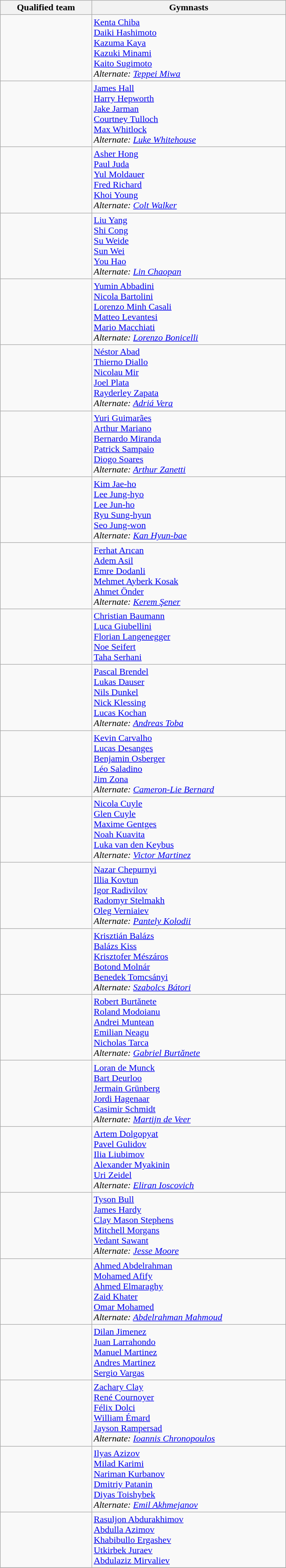<table class="wikitable mw-collapsible mw-collapsed" style="width:500px;">
<tr>
<th>Qualified team</th>
<th>Gymnasts</th>
</tr>
<tr>
<td></td>
<td><a href='#'>Kenta Chiba</a> <br> <a href='#'>Daiki Hashimoto</a> <br> <a href='#'>Kazuma Kaya</a> <br> <a href='#'>Kazuki Minami</a> <br> <a href='#'>Kaito Sugimoto</a> <br><em>Alternate: <a href='#'>Teppei Miwa</a></em></td>
</tr>
<tr>
<td></td>
<td><a href='#'>James Hall</a> <br> <a href='#'>Harry Hepworth</a> <br> <a href='#'>Jake Jarman</a> <br> <a href='#'>Courtney Tulloch</a> <br> <a href='#'>Max Whitlock</a><br><em>Alternate: <a href='#'>Luke Whitehouse</a></em></td>
</tr>
<tr>
<td></td>
<td><a href='#'>Asher Hong</a> <br> <a href='#'>Paul Juda</a> <br> <a href='#'>Yul Moldauer</a> <br> <a href='#'>Fred Richard</a> <br> <a href='#'>Khoi Young</a> <br> <em>Alternate: <a href='#'>Colt Walker</a></em></td>
</tr>
<tr>
<td></td>
<td><a href='#'>Liu Yang</a> <br> <a href='#'>Shi Cong</a> <br> <a href='#'>Su Weide</a> <br> <a href='#'>Sun Wei</a> <br> <a href='#'>You Hao</a> <br> <em>Alternate: <a href='#'>Lin Chaopan</a></em></td>
</tr>
<tr>
<td></td>
<td><a href='#'>Yumin Abbadini</a> <br> <a href='#'>Nicola Bartolini</a> <br> <a href='#'>Lorenzo Minh Casali</a> <br> <a href='#'>Matteo Levantesi</a> <br> <a href='#'>Mario Macchiati</a><br><em>Alternate: <a href='#'>Lorenzo Bonicelli</a></em></td>
</tr>
<tr>
<td></td>
<td><a href='#'>Néstor Abad</a><br><a href='#'>Thierno Diallo</a><br><a href='#'>Nicolau Mir</a><br><a href='#'>Joel Plata</a><br><a href='#'>Rayderley Zapata</a><br><em>Alternate: <a href='#'>Adriá Vera</a></em></td>
</tr>
<tr>
<td></td>
<td><a href='#'>Yuri Guimarães</a> <br> <a href='#'>Arthur Mariano</a> <br> <a href='#'>Bernardo Miranda</a> <br> <a href='#'>Patrick Sampaio</a> <br> <a href='#'>Diogo Soares</a> <br> <em>Alternate: <a href='#'>Arthur Zanetti</a></em></td>
</tr>
<tr>
<td></td>
<td><a href='#'>Kim Jae-ho</a> <br> <a href='#'>Lee Jung-hyo</a> <br> <a href='#'>Lee Jun-ho</a> <br> <a href='#'>Ryu Sung-hyun</a> <br> <a href='#'>Seo Jung-won</a> <br> <em>Alternate: <a href='#'>Kan Hyun-bae</a></em></td>
</tr>
<tr>
<td></td>
<td><a href='#'>Ferhat Arıcan</a> <br> <a href='#'>Adem Asil</a> <br> <a href='#'>Emre Dodanli</a> <br> <a href='#'>Mehmet Ayberk Kosak</a> <br> <a href='#'>Ahmet Önder</a> <br> <em>Alternate: <a href='#'>Kerem Şener</a></em></td>
</tr>
<tr>
<td></td>
<td><a href='#'>Christian Baumann</a> <br> <a href='#'>Luca Giubellini</a> <br> <a href='#'>Florian Langenegger</a> <br> <a href='#'>Noe Seifert</a> <br> <a href='#'>Taha Serhani</a></td>
</tr>
<tr>
<td></td>
<td><a href='#'>Pascal Brendel</a> <br> <a href='#'>Lukas Dauser</a> <br> <a href='#'>Nils Dunkel</a> <br> <a href='#'>Nick Klessing</a> <br> <a href='#'>Lucas Kochan</a> <br> <em>Alternate: <a href='#'>Andreas Toba</a></em></td>
</tr>
<tr>
<td></td>
<td><a href='#'>Kevin Carvalho</a> <br> <a href='#'>Lucas Desanges</a> <br> <a href='#'>Benjamin Osberger</a> <br> <a href='#'>Léo Saladino</a> <br> <a href='#'>Jim Zona</a> <br><em>Alternate: <a href='#'>Cameron-Lie Bernard</a></em></td>
</tr>
<tr>
<td></td>
<td><a href='#'>Nicola Cuyle</a> <br> <a href='#'>Glen Cuyle</a> <br> <a href='#'>Maxime Gentges</a> <br> <a href='#'>Noah Kuavita</a> <br> <a href='#'>Luka van den Keybus</a> <br> <em>Alternate: <a href='#'>Victor Martinez</a></em></td>
</tr>
<tr>
<td></td>
<td><a href='#'>Nazar Chepurnyi</a> <br> <a href='#'>Illia Kovtun</a> <br> <a href='#'>Igor Radivilov</a> <br> <a href='#'>Radomyr Stelmakh</a> <br> <a href='#'>Oleg Verniaiev</a><br><em>Alternate: <a href='#'>Pantely Kolodii</a></em></td>
</tr>
<tr>
<td></td>
<td><a href='#'>Krisztián Balázs</a> <br> <a href='#'>Balázs Kiss</a> <br> <a href='#'>Krisztofer Mészáros</a> <br> <a href='#'>Botond Molnár</a> <br> <a href='#'>Benedek Tomcsányi</a> <br> <em>Alternate: <a href='#'>Szabolcs Bátori</a></em></td>
</tr>
<tr>
<td></td>
<td><a href='#'>Robert Burtănete</a> <br> <a href='#'>Roland Modoianu</a> <br> <a href='#'>Andrei Muntean</a> <br> <a href='#'>Emilian Neagu</a> <br> <a href='#'>Nicholas Tarca</a> <br> <em>Alternate: <a href='#'>Gabriel Burtănete</a></em></td>
</tr>
<tr>
<td></td>
<td><a href='#'>Loran de Munck</a> <br> <a href='#'>Bart Deurloo</a> <br> <a href='#'>Jermain Grünberg</a> <br> <a href='#'>Jordi Hagenaar</a> <br> <a href='#'>Casimir Schmidt</a><br><em>Alternate: <a href='#'>Martijn de Veer</a></em></td>
</tr>
<tr>
<td></td>
<td><a href='#'>Artem Dolgopyat</a> <br> <a href='#'>Pavel Gulidov</a> <br> <a href='#'>Ilia Liubimov</a> <br> <a href='#'>Alexander Myakinin</a> <br> <a href='#'>Uri Zeidel</a> <br> <em>Alternate: <a href='#'>Eliran Ioscovich</a></em></td>
</tr>
<tr>
<td></td>
<td><a href='#'>Tyson Bull</a> <br> <a href='#'>James Hardy</a> <br> <a href='#'>Clay Mason Stephens</a> <br> <a href='#'>Mitchell Morgans</a> <br> <a href='#'>Vedant Sawant</a><br><em>Alternate: <a href='#'>Jesse Moore</a></em></td>
</tr>
<tr>
<td></td>
<td><a href='#'>Ahmed Abdelrahman</a> <br> <a href='#'>Mohamed Afify</a> <br> <a href='#'>Ahmed Elmaraghy</a> <br> <a href='#'>Zaid Khater</a> <br> <a href='#'>Omar Mohamed</a> <br> <em>Alternate: <a href='#'>Abdelrahman Mahmoud</a></em></td>
</tr>
<tr>
<td></td>
<td><a href='#'>Dilan Jimenez</a> <br> <a href='#'>Juan Larrahondo</a> <br> <a href='#'>Manuel Martinez</a> <br> <a href='#'>Andres Martinez</a> <br> <a href='#'>Sergio Vargas</a></td>
</tr>
<tr>
<td></td>
<td><a href='#'>Zachary Clay</a> <br> <a href='#'>René Cournoyer</a> <br> <a href='#'>Félix Dolci</a> <br> <a href='#'>William Émard</a> <br> <a href='#'>Jayson Rampersad</a><br><em>Alternate: <a href='#'>Ioannis Chronopoulos</a></em></td>
</tr>
<tr>
<td></td>
<td><a href='#'>Ilyas Azizov</a> <br> <a href='#'>Milad Karimi</a> <br> <a href='#'>Nariman Kurbanov</a> <br> <a href='#'>Dmitriy Patanin</a> <br> <a href='#'>Diyas Toishybek</a> <br> <em>Alternate: <a href='#'>Emil Akhmejanov</a></em></td>
</tr>
<tr>
<td></td>
<td><a href='#'>Rasuljon Abdurakhimov</a> <br> <a href='#'>Abdulla Azimov</a> <br> <a href='#'>Khabibullo Ergashev</a> <br> <a href='#'>Utkirbek Juraev</a> <br> <a href='#'>Abdulaziz Mirvaliev</a></td>
</tr>
<tr>
</tr>
</table>
